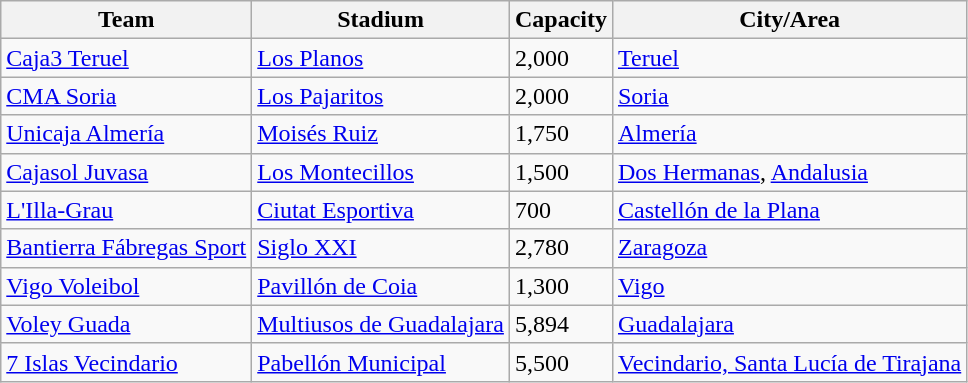<table class="wikitable sortable">
<tr>
<th>Team</th>
<th>Stadium</th>
<th>Capacity</th>
<th>City/Area</th>
</tr>
<tr>
<td><a href='#'>Caja3 Teruel</a></td>
<td><a href='#'>Los Planos</a></td>
<td>2,000</td>
<td><a href='#'>Teruel</a></td>
</tr>
<tr>
<td><a href='#'>CMA Soria</a></td>
<td><a href='#'>Los Pajaritos</a></td>
<td>2,000</td>
<td><a href='#'>Soria</a></td>
</tr>
<tr>
<td><a href='#'>Unicaja Almería</a></td>
<td><a href='#'>Moisés Ruiz</a></td>
<td>1,750</td>
<td><a href='#'>Almería</a></td>
</tr>
<tr>
<td><a href='#'>Cajasol Juvasa</a></td>
<td><a href='#'>Los Montecillos</a></td>
<td>1,500</td>
<td><a href='#'>Dos Hermanas</a>, <a href='#'>Andalusia</a></td>
</tr>
<tr>
<td><a href='#'>L'Illa-Grau</a></td>
<td><a href='#'>Ciutat Esportiva</a></td>
<td>700</td>
<td><a href='#'>Castellón de la Plana</a></td>
</tr>
<tr>
<td><a href='#'>Bantierra Fábregas Sport</a></td>
<td><a href='#'>Siglo XXI</a></td>
<td>2,780</td>
<td><a href='#'>Zaragoza</a></td>
</tr>
<tr>
<td><a href='#'>Vigo Voleibol</a></td>
<td><a href='#'>Pavillón de Coia</a></td>
<td>1,300</td>
<td><a href='#'>Vigo</a></td>
</tr>
<tr>
<td><a href='#'>Voley Guada</a></td>
<td><a href='#'>Multiusos de Guadalajara</a></td>
<td>5,894</td>
<td><a href='#'>Guadalajara</a></td>
</tr>
<tr>
<td><a href='#'>7 Islas Vecindario</a></td>
<td><a href='#'>Pabellón Municipal</a></td>
<td>5,500</td>
<td><a href='#'>Vecindario, Santa Lucía de Tirajana</a></td>
</tr>
</table>
